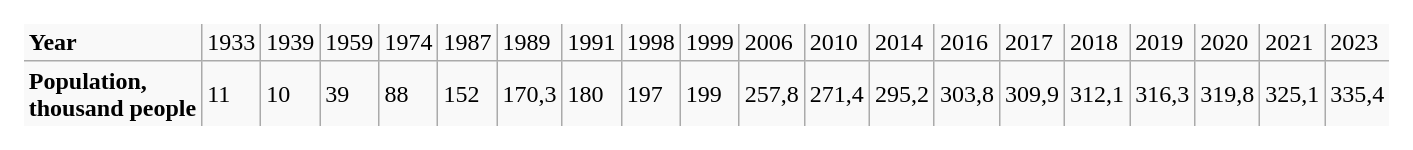<table class="wikitable" style="border: 1em solid white" )>
<tr>
<td><strong>Year</strong></td>
<td>1933</td>
<td>1939</td>
<td>1959</td>
<td>1974</td>
<td>1987</td>
<td>1989</td>
<td>1991</td>
<td>1998</td>
<td>1999</td>
<td>2006</td>
<td>2010</td>
<td>2014</td>
<td>2016</td>
<td>2017</td>
<td>2018</td>
<td>2019</td>
<td>2020</td>
<td>2021</td>
<td>2023</td>
</tr>
<tr>
<td><strong>Population, <br> thousand people</strong></td>
<td>11</td>
<td>10</td>
<td>39</td>
<td>88</td>
<td>152</td>
<td>170,3</td>
<td>180</td>
<td>197</td>
<td>199</td>
<td>257,8</td>
<td>271,4</td>
<td>295,2</td>
<td>303,8</td>
<td>309,9</td>
<td>312,1</td>
<td>316,3</td>
<td>319,8</td>
<td>325,1</td>
<td>335,4</td>
</tr>
</table>
